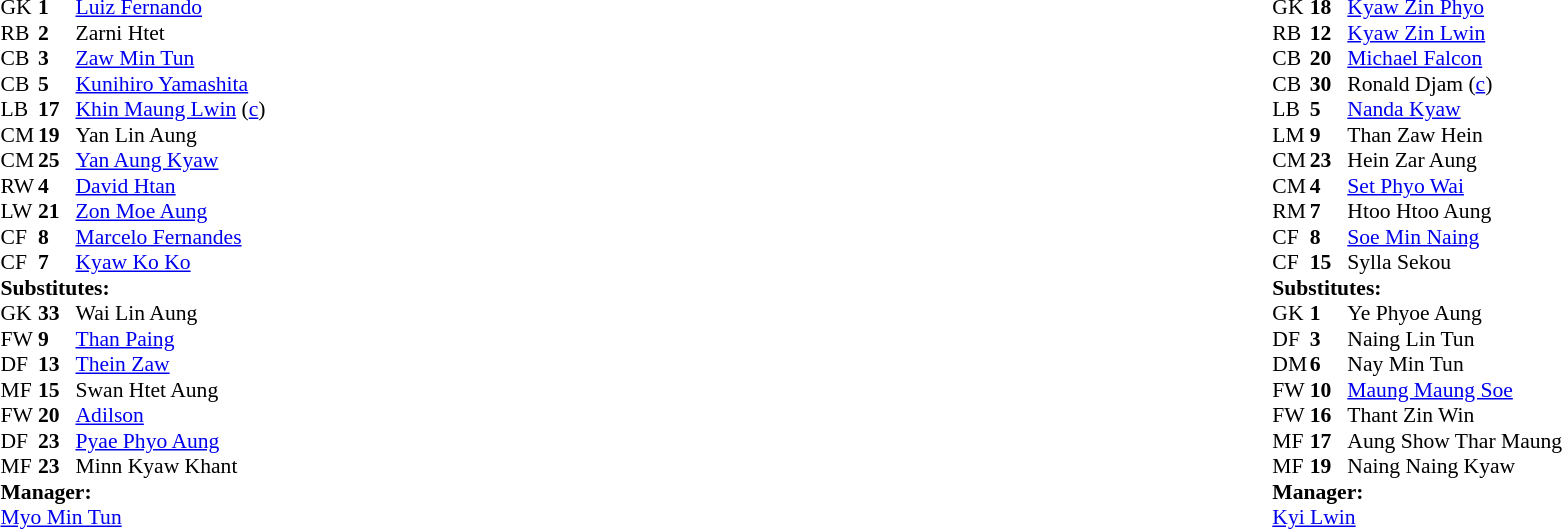<table style="width:100%">
<tr>
<td style="vertical-align:top;width:50%"><br><table style="font-size:90%" cellspacing="0" cellpadding="0">
<tr>
<th width="25"></th>
<th width="25"></th>
</tr>
<tr>
<td>GK</td>
<td><strong>1</strong></td>
<td> <a href='#'>Luiz Fernando</a></td>
</tr>
<tr>
<td>RB</td>
<td><strong>2</strong></td>
<td> Zarni Htet</td>
<td></td>
<td></td>
</tr>
<tr>
<td>CB</td>
<td><strong>3</strong></td>
<td> <a href='#'>Zaw Min Tun</a></td>
</tr>
<tr>
<td>CB</td>
<td><strong>5</strong></td>
<td> <a href='#'>Kunihiro Yamashita</a></td>
</tr>
<tr>
<td>LB</td>
<td><strong>17</strong></td>
<td> <a href='#'>Khin Maung Lwin</a> (<a href='#'>c</a>)</td>
</tr>
<tr>
<td>CM</td>
<td><strong>19</strong></td>
<td> Yan Lin Aung</td>
<td></td>
<td></td>
</tr>
<tr>
<td>CM</td>
<td><strong>25</strong></td>
<td> <a href='#'>Yan Aung Kyaw</a></td>
</tr>
<tr>
<td>RW</td>
<td><strong>4</strong></td>
<td> <a href='#'>David Htan</a></td>
</tr>
<tr>
<td>LW</td>
<td><strong>21</strong></td>
<td> <a href='#'>Zon Moe Aung</a></td>
</tr>
<tr>
<td>CF</td>
<td><strong>8</strong></td>
<td> <a href='#'>Marcelo Fernandes</a></td>
</tr>
<tr>
<td>CF</td>
<td><strong>7</strong></td>
<td> <a href='#'>Kyaw Ko Ko</a></td>
</tr>
<tr>
<td colspan=4><strong>Substitutes:</strong></td>
</tr>
<tr>
<td>GK</td>
<td><strong>33</strong></td>
<td> Wai Lin Aung</td>
</tr>
<tr>
<td>FW</td>
<td><strong>9</strong></td>
<td> <a href='#'>Than Paing</a></td>
<td></td>
<td></td>
<td></td>
</tr>
<tr>
<td>DF</td>
<td><strong>13</strong></td>
<td> <a href='#'>Thein Zaw</a></td>
<td></td>
<td></td>
</tr>
<tr>
<td>MF</td>
<td><strong>15</strong></td>
<td> Swan Htet Aung</td>
</tr>
<tr>
<td>FW</td>
<td><strong>20</strong></td>
<td> <a href='#'>Adilson</a></td>
</tr>
<tr>
<td>DF</td>
<td><strong>23</strong></td>
<td> <a href='#'>Pyae Phyo Aung</a></td>
</tr>
<tr>
<td>MF</td>
<td><strong>23</strong></td>
<td> Minn Kyaw Khant</td>
<td></td>
<td></td>
</tr>
<tr>
<td colspan=4><strong>Manager:</strong></td>
</tr>
<tr>
<td colspan="4"> <a href='#'>Myo Min Tun</a></td>
</tr>
</table>
</td>
<td valign="top" width="50%"><br><table cellspacing="0" cellpadding="0" style="font-size:90%;margin:auto">
<tr>
<th width="25"></th>
<th width="25"></th>
</tr>
<tr>
<td>GK</td>
<td><strong>18</strong></td>
<td> <a href='#'>Kyaw Zin Phyo</a></td>
</tr>
<tr>
<td>RB</td>
<td><strong>12</strong></td>
<td> <a href='#'>Kyaw Zin Lwin</a></td>
<td></td>
</tr>
<tr>
<td>CB</td>
<td><strong>20</strong></td>
<td> <a href='#'>Michael Falcon</a></td>
</tr>
<tr>
<td>CB</td>
<td><strong>30</strong></td>
<td> Ronald Djam (<a href='#'>c</a>)</td>
</tr>
<tr>
<td>LB</td>
<td><strong>5</strong></td>
<td> <a href='#'>Nanda Kyaw</a></td>
</tr>
<tr>
<td>LM</td>
<td><strong>9</strong></td>
<td> Than Zaw Hein</td>
<td></td>
<td></td>
</tr>
<tr>
<td>CM</td>
<td><strong>23</strong></td>
<td> Hein Zar Aung</td>
<td></td>
<td></td>
</tr>
<tr>
<td>CM</td>
<td><strong>4</strong></td>
<td> <a href='#'>Set Phyo Wai</a></td>
<td></td>
<td></td>
</tr>
<tr>
<td>RM</td>
<td><strong>7</strong></td>
<td> Htoo Htoo Aung</td>
</tr>
<tr>
<td>CF</td>
<td><strong>8</strong></td>
<td> <a href='#'>Soe Min Naing</a></td>
</tr>
<tr>
<td>CF</td>
<td><strong>15</strong></td>
<td> Sylla Sekou</td>
</tr>
<tr>
<td colspan=4><strong>Substitutes:</strong></td>
</tr>
<tr>
<td>GK</td>
<td><strong>1</strong></td>
<td> Ye Phyoe Aung</td>
</tr>
<tr>
<td>DF</td>
<td><strong>3</strong></td>
<td> Naing Lin Tun</td>
</tr>
<tr>
<td>DM</td>
<td><strong>6</strong></td>
<td> Nay Min Tun</td>
</tr>
<tr>
<td>FW</td>
<td><strong>10</strong></td>
<td> <a href='#'>Maung Maung Soe</a></td>
<td></td>
<td></td>
</tr>
<tr>
<td>FW</td>
<td><strong>16</strong></td>
<td> Thant Zin Win</td>
<td></td>
<td></td>
</tr>
<tr>
<td>MF</td>
<td><strong>17</strong></td>
<td> Aung Show Thar Maung</td>
<td></td>
<td></td>
</tr>
<tr>
<td>MF</td>
<td><strong>19</strong></td>
<td> Naing Naing Kyaw</td>
</tr>
<tr>
<td colspan=4><strong>Manager:</strong></td>
</tr>
<tr>
<td colspan="4"> <a href='#'>Kyi Lwin</a></td>
</tr>
</table>
</td>
</tr>
</table>
